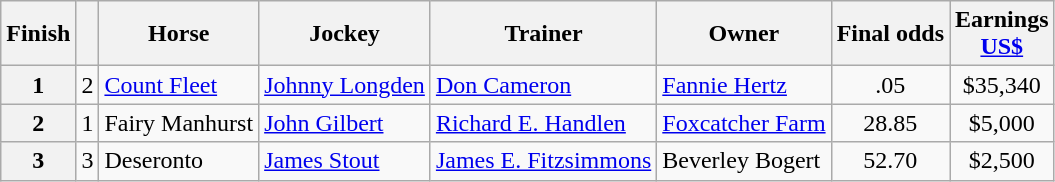<table class="wikitable sortable">
<tr>
<th>Finish</th>
<th></th>
<th>Horse</th>
<th>Jockey</th>
<th>Trainer</th>
<th>Owner</th>
<th>Final odds</th>
<th>Earnings<br><span><a href='#'>US$</a></span></th>
</tr>
<tr>
<th>1</th>
<td style="text-align: center;">2</td>
<td><a href='#'>Count Fleet</a></td>
<td><a href='#'>Johnny Longden</a></td>
<td><a href='#'>Don Cameron</a></td>
<td><a href='#'>Fannie Hertz</a></td>
<td style="text-align: center;">.05</td>
<td style="text-align: center;">$35,340</td>
</tr>
<tr>
<th>2</th>
<td style="text-align: center;">1</td>
<td>Fairy Manhurst</td>
<td><a href='#'>John Gilbert</a></td>
<td><a href='#'>Richard E. Handlen</a></td>
<td><a href='#'>Foxcatcher Farm</a></td>
<td style="text-align: center;">28.85</td>
<td style="text-align: center;">$5,000</td>
</tr>
<tr>
<th>3</th>
<td style="text-align: center;">3</td>
<td>Deseronto</td>
<td><a href='#'>James Stout</a></td>
<td><a href='#'>James E. Fitzsimmons</a></td>
<td>Beverley Bogert</td>
<td style="text-align: center;">52.70</td>
<td style="text-align: center;">$2,500</td>
</tr>
</table>
